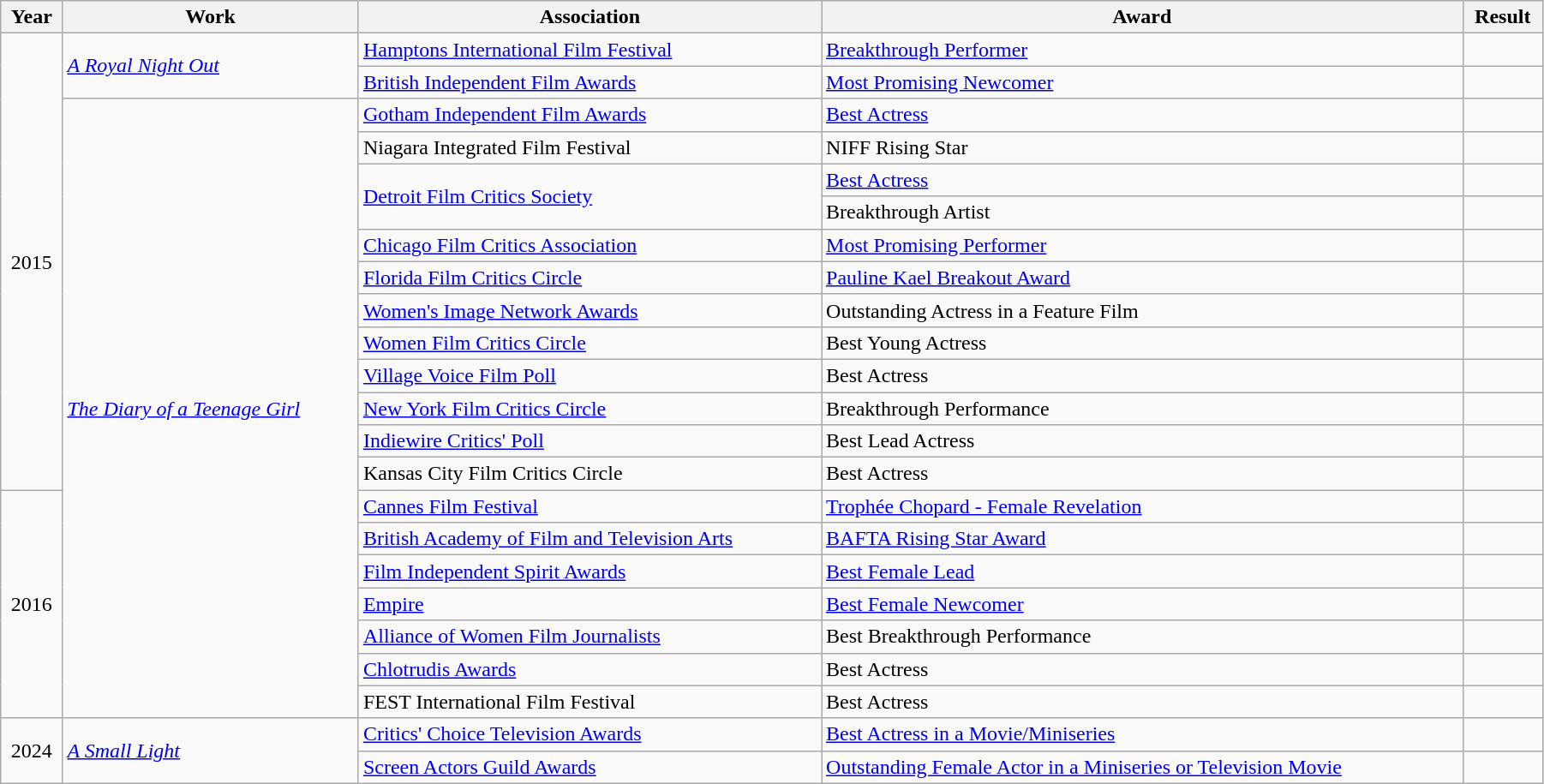<table class="wikitable sortable" width="95%">
<tr>
<th>Year</th>
<th>Work</th>
<th>Association</th>
<th>Award</th>
<th>Result</th>
</tr>
<tr>
<td rowspan="14" align="center">2015</td>
<td rowspan="2"><em><a href='#'>A Royal Night Out</a></em></td>
<td><a href='#'>Hamptons International Film Festival</a></td>
<td><a href='#'>Breakthrough Performer</a></td>
<td></td>
</tr>
<tr>
<td><a href='#'>British Independent Film Awards</a></td>
<td><a href='#'>Most Promising Newcomer</a></td>
<td></td>
</tr>
<tr>
<td rowspan="19"><em><a href='#'>The Diary of a Teenage Girl</a></em></td>
<td><a href='#'>Gotham Independent Film Awards</a></td>
<td><a href='#'>Best Actress</a></td>
<td></td>
</tr>
<tr>
<td>Niagara Integrated Film Festival</td>
<td>NIFF Rising Star</td>
<td></td>
</tr>
<tr>
<td rowspan="2"><a href='#'>Detroit Film Critics Society</a></td>
<td><a href='#'>Best Actress</a></td>
<td></td>
</tr>
<tr>
<td>Breakthrough Artist</td>
<td></td>
</tr>
<tr>
<td><a href='#'>Chicago Film Critics Association</a></td>
<td><a href='#'>Most Promising Performer</a></td>
<td></td>
</tr>
<tr>
<td><a href='#'>Florida Film Critics Circle</a></td>
<td><a href='#'>Pauline Kael Breakout Award</a></td>
<td></td>
</tr>
<tr>
<td><a href='#'>Women's Image Network Awards</a></td>
<td>Outstanding Actress in a Feature Film</td>
<td></td>
</tr>
<tr>
<td><a href='#'>Women Film Critics Circle</a></td>
<td>Best Young Actress</td>
<td></td>
</tr>
<tr>
<td><a href='#'>Village Voice Film Poll</a></td>
<td>Best Actress</td>
<td></td>
</tr>
<tr>
<td><a href='#'>New York Film Critics Circle</a></td>
<td>Breakthrough Performance</td>
<td></td>
</tr>
<tr>
<td><a href='#'>Indiewire Critics' Poll</a></td>
<td>Best Lead Actress</td>
<td></td>
</tr>
<tr>
<td>Kansas City Film Critics Circle</td>
<td>Best Actress</td>
<td></td>
</tr>
<tr>
<td rowspan="7" align="center">2016</td>
<td><a href='#'>Cannes Film Festival</a></td>
<td><a href='#'>Trophée Chopard - Female Revelation</a></td>
<td></td>
</tr>
<tr>
<td><a href='#'>British Academy of Film and Television Arts</a></td>
<td><a href='#'>BAFTA Rising Star Award</a></td>
<td></td>
</tr>
<tr>
<td><a href='#'>Film Independent Spirit Awards</a></td>
<td><a href='#'>Best Female Lead</a></td>
<td></td>
</tr>
<tr>
<td><a href='#'>Empire</a></td>
<td><a href='#'>Best Female Newcomer</a></td>
<td></td>
</tr>
<tr>
<td><a href='#'>Alliance of Women Film Journalists</a></td>
<td>Best Breakthrough Performance</td>
<td></td>
</tr>
<tr>
<td><a href='#'>Chlotrudis Awards</a></td>
<td>Best Actress</td>
<td></td>
</tr>
<tr>
<td>FEST International Film Festival</td>
<td>Best Actress</td>
<td></td>
</tr>
<tr>
<td rowspan="2" align="center">2024</td>
<td rowspan="2"><em><a href='#'>A Small Light</a></em></td>
<td><a href='#'>Critics' Choice Television Awards</a></td>
<td><a href='#'>Best Actress in a Movie/Miniseries</a></td>
<td></td>
</tr>
<tr>
<td><a href='#'>Screen Actors Guild Awards</a></td>
<td><a href='#'>Outstanding Female Actor in a Miniseries or Television Movie</a></td>
<td></td>
</tr>
</table>
